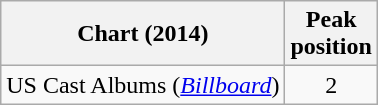<table class="wikitable">
<tr>
<th>Chart (2014)</th>
<th>Peak<br>position</th>
</tr>
<tr>
<td>US Cast Albums (<em><a href='#'>Billboard</a></em>)</td>
<td style="text-align:center;">2</td>
</tr>
</table>
